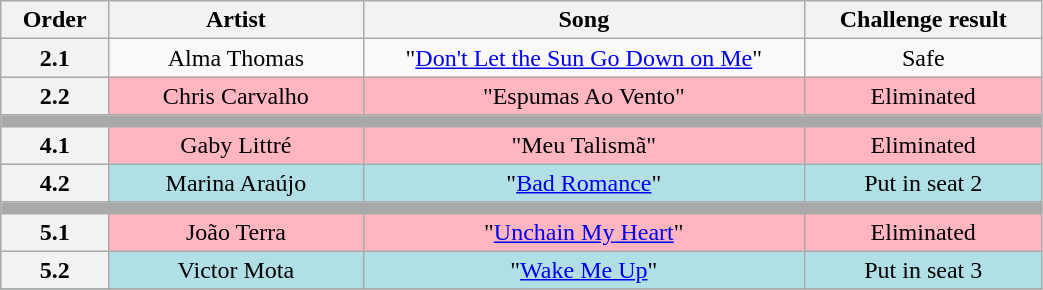<table class="wikitable" style="text-align:center; width:55%;">
<tr>
<th scope="col" width="05%">Order</th>
<th scope="col" width="15%">Artist</th>
<th scope="col" width="26%">Song</th>
<th scope="col" width="14%">Challenge result</th>
</tr>
<tr>
<th>2.1</th>
<td>Alma Thomas</td>
<td>"<a href='#'>Don't Let the Sun Go Down on Me</a>"</td>
<td>Safe</td>
</tr>
<tr bgcolor=FFB6C1>
<th>2.2</th>
<td>Chris Carvalho</td>
<td>"Espumas Ao Vento"</td>
<td>Eliminated</td>
</tr>
<tr>
<td bgcolor=A9A9A9 colspan=4></td>
</tr>
<tr bgcolor=FFB6C1>
<th>4.1</th>
<td>Gaby Littré</td>
<td>"Meu Talismã"</td>
<td>Eliminated</td>
</tr>
<tr bgcolor=B0E0E6>
<th>4.2</th>
<td>Marina Araújo</td>
<td>"<a href='#'>Bad Romance</a>"</td>
<td>Put in seat 2</td>
</tr>
<tr>
<td bgcolor=A9A9A9 colspan=4></td>
</tr>
<tr bgcolor=FFB6C1>
<th>5.1</th>
<td>João Terra</td>
<td>"<a href='#'>Unchain My Heart</a>"</td>
<td>Eliminated</td>
</tr>
<tr bgcolor=B0E0E6>
<th>5.2</th>
<td>Victor Mota</td>
<td>"<a href='#'>Wake Me Up</a>"</td>
<td>Put in seat 3</td>
</tr>
<tr>
</tr>
</table>
